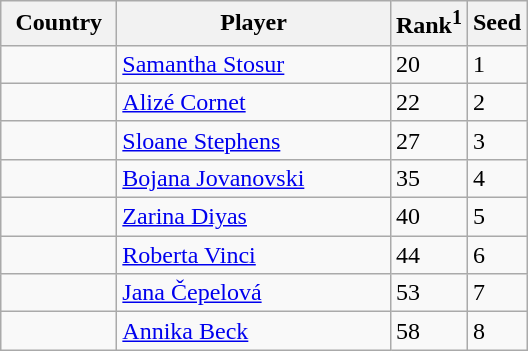<table class="sortable wikitable">
<tr>
<th width="70">Country</th>
<th width="175">Player</th>
<th>Rank<sup>1</sup></th>
<th>Seed</th>
</tr>
<tr>
<td></td>
<td><a href='#'>Samantha Stosur</a></td>
<td>20</td>
<td>1</td>
</tr>
<tr>
<td></td>
<td><a href='#'>Alizé Cornet</a></td>
<td>22</td>
<td>2</td>
</tr>
<tr>
<td></td>
<td><a href='#'>Sloane Stephens</a></td>
<td>27</td>
<td>3</td>
</tr>
<tr>
<td></td>
<td><a href='#'>Bojana Jovanovski</a></td>
<td>35</td>
<td>4</td>
</tr>
<tr>
<td></td>
<td><a href='#'>Zarina Diyas</a></td>
<td>40</td>
<td>5</td>
</tr>
<tr>
<td></td>
<td><a href='#'>Roberta Vinci</a></td>
<td>44</td>
<td>6</td>
</tr>
<tr>
<td></td>
<td><a href='#'>Jana Čepelová</a></td>
<td>53</td>
<td>7</td>
</tr>
<tr>
<td></td>
<td><a href='#'>Annika Beck</a></td>
<td>58</td>
<td>8</td>
</tr>
</table>
